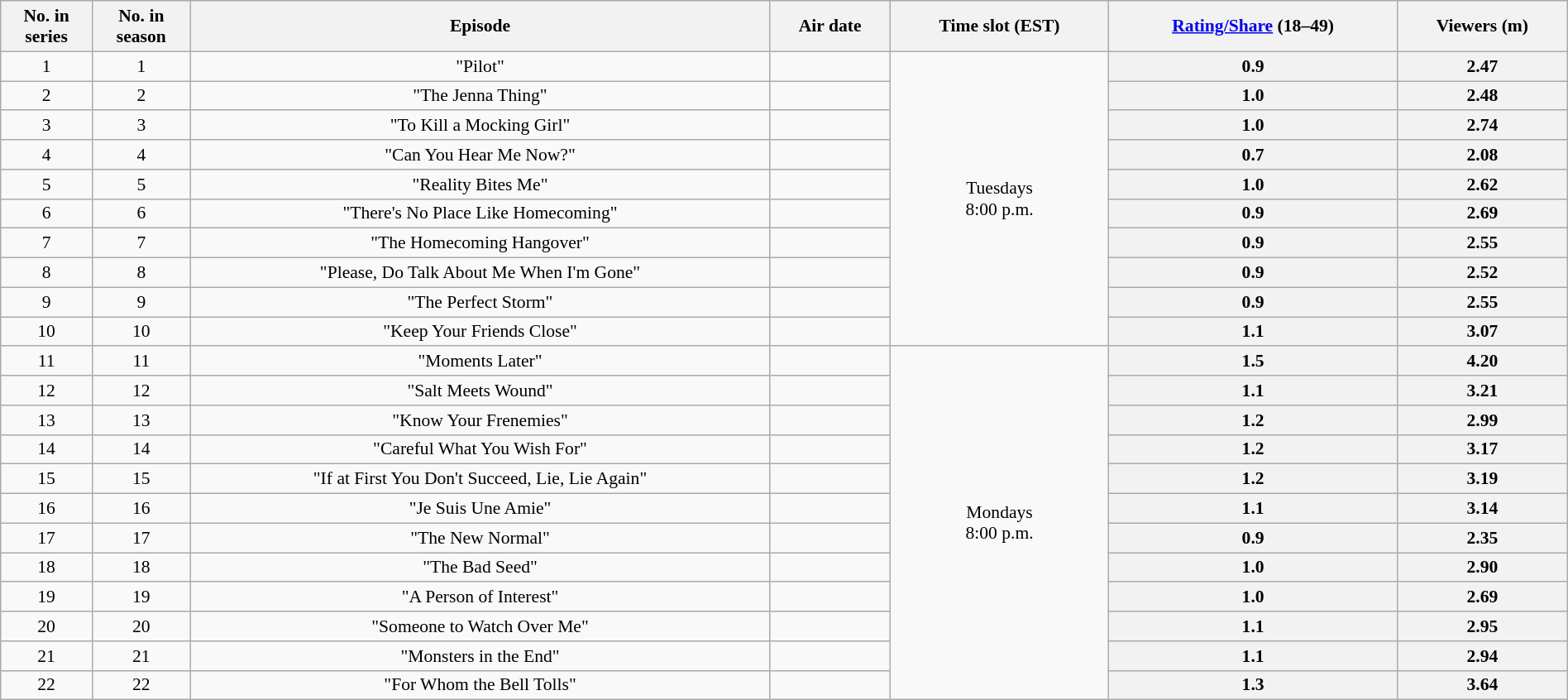<table class="wikitable" style="font-size:90%; text-align:center; width: 100%; margin-left: auto; margin-right: auto;">
<tr>
<th>No. in<br>series</th>
<th>No. in<br>season</th>
<th>Episode</th>
<th>Air date</th>
<th>Time slot (EST)</th>
<th><a href='#'>Rating/Share</a> (18–49)</th>
<th>Viewers (m)</th>
</tr>
<tr>
<td style="text-align:center">1</td>
<td style="text-align:center">1</td>
<td>"Pilot"</td>
<td></td>
<td style="text-align:center" rowspan=10>Tuesdays<br>8:00 p.m.</td>
<th style="text-align:center">0.9 </th>
<th style="text-align:center">2.47 </th>
</tr>
<tr>
<td style="text-align:center">2</td>
<td style="text-align:center">2</td>
<td>"The Jenna Thing"</td>
<td></td>
<th style="text-align:center">1.0 </th>
<th style="text-align:center">2.48 </th>
</tr>
<tr>
<td style="text-align:center">3</td>
<td style="text-align:center">3</td>
<td>"To Kill a Mocking Girl"</td>
<td></td>
<th style="text-align:center">1.0 </th>
<th style="text-align:center">2.74 </th>
</tr>
<tr>
<td style="text-align:center">4</td>
<td style="text-align:center">4</td>
<td>"Can You Hear Me Now?"</td>
<td></td>
<th style="text-align:center">0.7 </th>
<th style="text-align:center">2.08 </th>
</tr>
<tr>
<td style="text-align:center">5</td>
<td style="text-align:center">5</td>
<td>"Reality Bites Me"</td>
<td></td>
<th style="text-align:center">1.0 </th>
<th style="text-align:center">2.62 </th>
</tr>
<tr>
<td style="text-align:center">6</td>
<td style="text-align:center">6</td>
<td>"There's No Place Like Homecoming"</td>
<td></td>
<th style="text-align:center">0.9 </th>
<th style="text-align:center">2.69 </th>
</tr>
<tr>
<td style="text-align:center">7</td>
<td style="text-align:center">7</td>
<td>"The Homecoming Hangover"</td>
<td></td>
<th style="text-align:center">0.9 </th>
<th style="text-align:center">2.55 </th>
</tr>
<tr>
<td style="text-align:center">8</td>
<td style="text-align:center">8</td>
<td>"Please, Do Talk About Me When I'm Gone"</td>
<td></td>
<th style="text-align:center">0.9 </th>
<th style="text-align:center">2.52 </th>
</tr>
<tr>
<td style="text-align:center">9</td>
<td style="text-align:center">9</td>
<td>"The Perfect Storm"</td>
<td></td>
<th style="text-align:center">0.9 </th>
<th style="text-align:center">2.55 </th>
</tr>
<tr>
<td style="text-align:center">10</td>
<td style="text-align:center">10</td>
<td>"Keep Your Friends Close"</td>
<td></td>
<th style="text-align:center">1.1 </th>
<th style="text-align:center">3.07 </th>
</tr>
<tr>
<td style="text-align:center">11</td>
<td style="text-align:center">11</td>
<td>"Moments Later"</td>
<td></td>
<td style="text-align:center" rowspan=12>Mondays<br>8:00 p.m.</td>
<th style="text-align:center">1.5 </th>
<th style="text-align:center">4.20 </th>
</tr>
<tr>
<td style="text-align:center">12</td>
<td style="text-align:center">12</td>
<td>"Salt Meets Wound"</td>
<td></td>
<th style="text-align:center">1.1 </th>
<th style="text-align:center">3.21 </th>
</tr>
<tr>
<td style="text-align:center">13</td>
<td style="text-align:center">13</td>
<td>"Know Your Frenemies"</td>
<td></td>
<th style="text-align:center">1.2 </th>
<th style="text-align:center">2.99 </th>
</tr>
<tr>
<td style="text-align:center">14</td>
<td style="text-align:center">14</td>
<td>"Careful What You Wish For"</td>
<td></td>
<th style="text-align:center">1.2 </th>
<th style="text-align:center">3.17 </th>
</tr>
<tr>
<td style="text-align:center">15</td>
<td style="text-align:center">15</td>
<td>"If at First You Don't Succeed, Lie, Lie Again"</td>
<td></td>
<th style="text-align:center">1.2 </th>
<th style="text-align:center">3.19 </th>
</tr>
<tr>
<td style="text-align:center">16</td>
<td style="text-align:center">16</td>
<td>"Je Suis Une Amie"</td>
<td></td>
<th style="text-align:center">1.1 </th>
<th style="text-align:center">3.14 </th>
</tr>
<tr>
<td style="text-align:center">17</td>
<td style="text-align:center">17</td>
<td>"The New Normal"</td>
<td></td>
<th style="text-align:center">0.9 </th>
<th style="text-align:center">2.35 </th>
</tr>
<tr>
<td style="text-align:center">18</td>
<td style="text-align:center">18</td>
<td>"The Bad Seed"</td>
<td></td>
<th style="text-align:center">1.0 </th>
<th style="text-align:center">2.90 </th>
</tr>
<tr>
<td style="text-align:center">19</td>
<td style="text-align:center">19</td>
<td>"A Person of Interest"</td>
<td></td>
<th style="text-align:center">1.0 </th>
<th style="text-align:center">2.69 </th>
</tr>
<tr>
<td style="text-align:center">20</td>
<td style="text-align:center">20</td>
<td>"Someone to Watch Over Me"</td>
<td></td>
<th style="text-align:center">1.1 </th>
<th style="text-align:center">2.95 </th>
</tr>
<tr>
<td style="text-align:center">21</td>
<td style="text-align:center">21</td>
<td>"Monsters in the End"</td>
<td></td>
<th style="text-align:center">1.1 </th>
<th style="text-align:center">2.94 </th>
</tr>
<tr>
<td style="text-align:center">22</td>
<td style="text-align:center">22</td>
<td>"For Whom the Bell Tolls"</td>
<td></td>
<th style="text-align:center">1.3 </th>
<th style="text-align:center">3.64 </th>
</tr>
</table>
